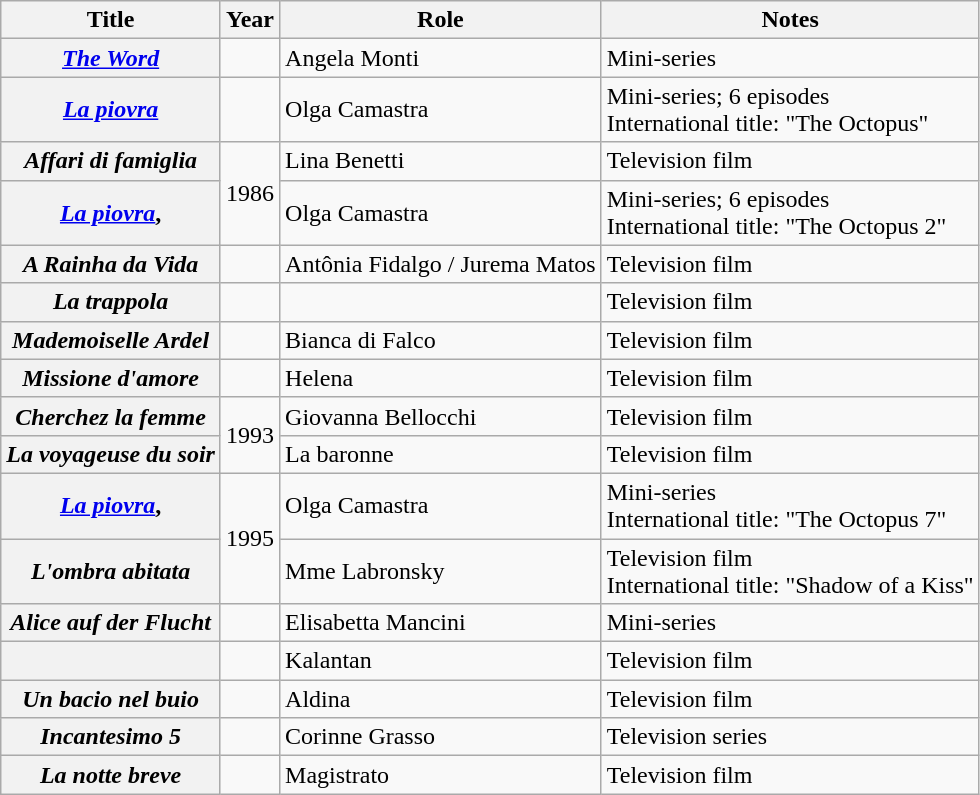<table class="wikitable plainrowheaders sortable">
<tr>
<th scope="col">Title</th>
<th scope="col">Year</th>
<th scope="col">Role</th>
<th scope="col">Notes</th>
</tr>
<tr>
<th scope="row"><em><a href='#'>The Word</a></em></th>
<td></td>
<td>Angela Monti</td>
<td>Mini-series</td>
</tr>
<tr>
<th scope="row"><em><a href='#'>La piovra</a></em></th>
<td></td>
<td>Olga Camastra</td>
<td>Mini-series; 6 episodes <br> International title: "The Octopus"</td>
</tr>
<tr>
<th scope="row"><em>Affari di famiglia</em></th>
<td rowspan="2" style="text-align:center;">1986</td>
<td>Lina Benetti</td>
<td>Television film</td>
</tr>
<tr>
<th scope="row"><em><a href='#'>La piovra</a></em>, </th>
<td>Olga Camastra</td>
<td>Mini-series; 6 episodes <br> International title: "The Octopus 2"</td>
</tr>
<tr>
<th scope="row"><em>A Rainha da Vida</em></th>
<td></td>
<td>Antônia Fidalgo / Jurema Matos</td>
<td>Television film</td>
</tr>
<tr>
<th scope="row"><em>La trappola</em></th>
<td></td>
<td></td>
<td>Television film</td>
</tr>
<tr>
<th scope="row"><em>Mademoiselle Ardel</em></th>
<td></td>
<td>Bianca di Falco</td>
<td>Television film</td>
</tr>
<tr>
<th scope="row"><em>Missione d'amore</em></th>
<td></td>
<td>Helena</td>
<td>Television film</td>
</tr>
<tr>
<th scope="row"><em>Cherchez la femme</em></th>
<td rowspan="2" style="text-align:center;">1993</td>
<td>Giovanna Bellocchi</td>
<td>Television film</td>
</tr>
<tr>
<th scope="row"><em>La voyageuse du soir</em></th>
<td>La baronne</td>
<td>Television film</td>
</tr>
<tr>
<th scope="row"><em><a href='#'>La piovra</a></em>, </th>
<td rowspan="2" style="text-align:center;">1995</td>
<td>Olga Camastra</td>
<td>Mini-series <br> International title: "The Octopus 7"</td>
</tr>
<tr>
<th scope="row"><em>L'ombra abitata</em></th>
<td>Mme Labronsky</td>
<td>Television film <br> International title: "Shadow of a Kiss"</td>
</tr>
<tr>
<th scope="row"><em>Alice auf der Flucht</em></th>
<td></td>
<td>Elisabetta Mancini</td>
<td>Mini-series</td>
</tr>
<tr>
<th scope="row"><em></em></th>
<td></td>
<td>Kalantan</td>
<td>Television film</td>
</tr>
<tr>
<th scope="row"><em>Un bacio nel buio</em></th>
<td></td>
<td>Aldina</td>
<td>Television film</td>
</tr>
<tr>
<th scope="row"><em>Incantesimo 5</em></th>
<td></td>
<td>Corinne Grasso</td>
<td>Television series</td>
</tr>
<tr>
<th scope="row"><em>La notte breve</em></th>
<td></td>
<td>Magistrato</td>
<td>Television film</td>
</tr>
</table>
